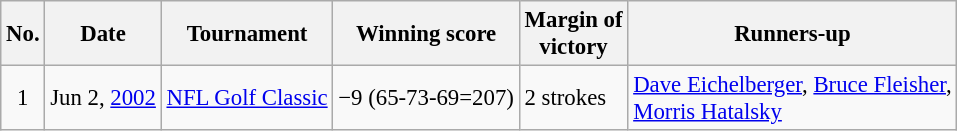<table class="wikitable" style="font-size:95%;">
<tr>
<th>No.</th>
<th>Date</th>
<th>Tournament</th>
<th>Winning score</th>
<th>Margin of<br>victory</th>
<th>Runners-up</th>
</tr>
<tr>
<td align=center>1</td>
<td align=right>Jun 2, <a href='#'>2002</a></td>
<td><a href='#'>NFL Golf Classic</a></td>
<td>−9 (65-73-69=207)</td>
<td>2 strokes</td>
<td> <a href='#'>Dave Eichelberger</a>,  <a href='#'>Bruce Fleisher</a>,<br> <a href='#'>Morris Hatalsky</a></td>
</tr>
</table>
